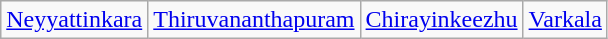<table class="wikitable">
<tr>
<td><a href='#'>Neyyattinkara</a></td>
<td><a href='#'>Thiruvananthapuram</a></td>
<td><a href='#'>Chirayinkeezhu</a></td>
<td><a href='#'>Varkala</a></td>
</tr>
</table>
